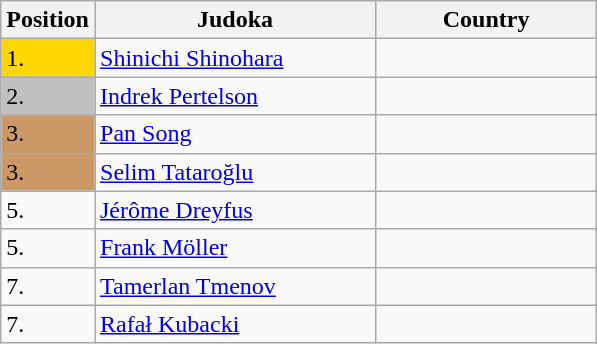<table class=wikitable>
<tr>
<th>Position</th>
<th width=180>Judoka</th>
<th width=140>Country</th>
</tr>
<tr>
<td bgcolor=gold>1.</td>
<td><a href='#'>Shinichi Shinohara</a></td>
<td></td>
</tr>
<tr>
<td bgcolor=silver>2.</td>
<td><a href='#'>Indrek Pertelson</a></td>
<td></td>
</tr>
<tr>
<td bgcolor=CC9966>3.</td>
<td><a href='#'>Pan Song</a></td>
<td></td>
</tr>
<tr>
<td bgcolor=CC9966>3.</td>
<td><a href='#'>Selim Tataroğlu</a></td>
<td></td>
</tr>
<tr>
<td>5.</td>
<td><a href='#'>Jérôme Dreyfus</a></td>
<td></td>
</tr>
<tr>
<td>5.</td>
<td><a href='#'>Frank Möller</a></td>
<td></td>
</tr>
<tr>
<td>7.</td>
<td><a href='#'>Tamerlan Tmenov</a></td>
<td></td>
</tr>
<tr>
<td>7.</td>
<td><a href='#'>Rafał Kubacki</a></td>
<td></td>
</tr>
</table>
